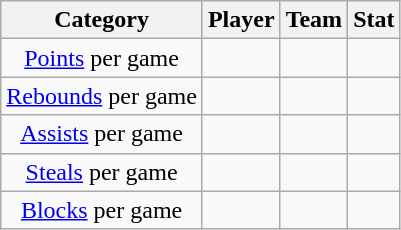<table class="wikitable" style="text-align:center">
<tr>
<th>Category</th>
<th>Player</th>
<th>Team</th>
<th>Stat</th>
</tr>
<tr>
<td><a href='#'>Points</a> per game</td>
<td></td>
<td></td>
<td></td>
</tr>
<tr>
<td><a href='#'>Rebounds</a> per game</td>
<td></td>
<td></td>
<td></td>
</tr>
<tr>
<td><a href='#'>Assists</a> per game</td>
<td></td>
<td></td>
<td></td>
</tr>
<tr>
<td><a href='#'>Steals</a> per game</td>
<td></td>
<td></td>
<td></td>
</tr>
<tr>
<td><a href='#'>Blocks</a> per game</td>
<td></td>
<td></td>
<td></td>
</tr>
</table>
